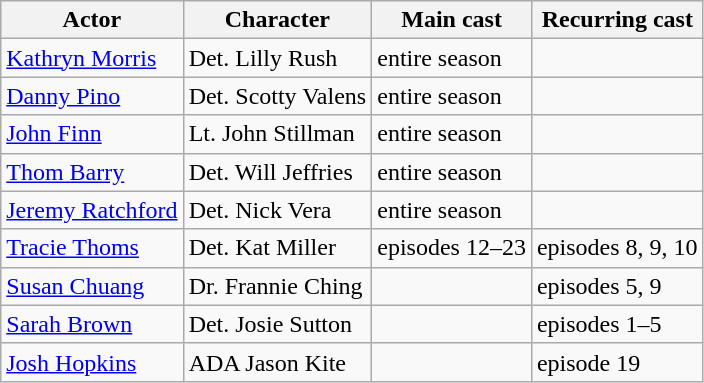<table class="wikitable sortable" border="1">
<tr>
<th>Actor</th>
<th>Character</th>
<th>Main cast</th>
<th>Recurring cast</th>
</tr>
<tr>
<td><a href='#'>Kathryn Morris</a></td>
<td>Det. Lilly Rush</td>
<td>entire season</td>
<td></td>
</tr>
<tr>
<td><a href='#'>Danny Pino</a></td>
<td>Det. Scotty Valens</td>
<td>entire season</td>
<td></td>
</tr>
<tr>
<td><a href='#'>John Finn</a></td>
<td>Lt. John Stillman</td>
<td>entire season</td>
<td></td>
</tr>
<tr>
<td><a href='#'>Thom Barry</a></td>
<td>Det. Will Jeffries</td>
<td>entire season</td>
<td></td>
</tr>
<tr>
<td><a href='#'>Jeremy Ratchford</a></td>
<td>Det. Nick Vera</td>
<td>entire season</td>
<td></td>
</tr>
<tr>
<td><a href='#'>Tracie Thoms</a></td>
<td>Det. Kat Miller</td>
<td>episodes 12–23</td>
<td>episodes 8, 9, 10</td>
</tr>
<tr>
<td><a href='#'>Susan Chuang</a></td>
<td>Dr. Frannie Ching</td>
<td></td>
<td>episodes 5, 9</td>
</tr>
<tr>
<td><a href='#'>Sarah Brown</a></td>
<td>Det. Josie Sutton</td>
<td></td>
<td>episodes 1–5</td>
</tr>
<tr>
<td><a href='#'>Josh Hopkins</a></td>
<td>ADA Jason Kite</td>
<td></td>
<td>episode 19</td>
</tr>
</table>
